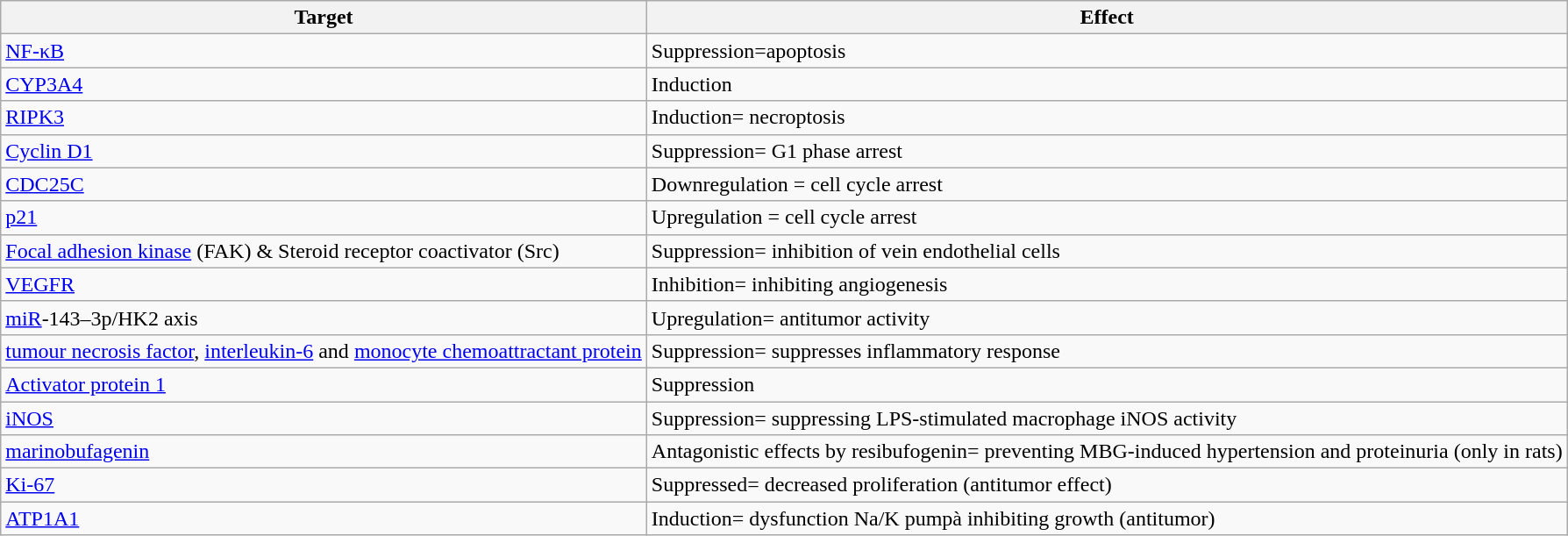<table class="wikitable">
<tr>
<th>Target</th>
<th>Effect</th>
</tr>
<tr>
<td><a href='#'>NF‐κB</a></td>
<td>Suppression=apoptosis</td>
</tr>
<tr>
<td><a href='#'>CYP3A4</a></td>
<td>Induction</td>
</tr>
<tr>
<td><a href='#'>RIPK3</a></td>
<td>Induction= necroptosis</td>
</tr>
<tr>
<td><a href='#'>Cyclin D1</a></td>
<td>Suppression= G1 phase arrest</td>
</tr>
<tr>
<td><a href='#'>CDC25C</a></td>
<td>Downregulation = cell cycle arrest</td>
</tr>
<tr>
<td><a href='#'>p21</a></td>
<td>Upregulation = cell cycle arrest</td>
</tr>
<tr>
<td><a href='#'>Focal adhesion kinase</a> (FAK) & Steroid receptor coactivator (Src)</td>
<td>Suppression= inhibition of vein endothelial cells</td>
</tr>
<tr>
<td><a href='#'>VEGFR</a></td>
<td>Inhibition= inhibiting angiogenesis</td>
</tr>
<tr>
<td><a href='#'>miR</a>-143–3p/HK2 axis</td>
<td>Upregulation= antitumor activity</td>
</tr>
<tr>
<td><a href='#'>tumour necrosis factor</a>, <a href='#'>interleukin-6</a>  and <a href='#'>monocyte chemoattractant protein</a></td>
<td>Suppression= suppresses inflammatory response</td>
</tr>
<tr>
<td><a href='#'>Activator protein 1</a></td>
<td>Suppression</td>
</tr>
<tr>
<td><a href='#'>iNOS</a></td>
<td>Suppression= suppressing LPS-stimulated macrophage iNOS activity</td>
</tr>
<tr>
<td><a href='#'>marinobufagenin</a></td>
<td>Antagonistic  effects by resibufogenin=  preventing MBG-induced hypertension and proteinuria (only in rats)</td>
</tr>
<tr>
<td><a href='#'>Ki-67</a></td>
<td>Suppressed= decreased proliferation  (antitumor effect)</td>
</tr>
<tr>
<td><a href='#'>ATP1A1</a></td>
<td>Induction= dysfunction Na/K pumpà inhibiting growth  (antitumor)</td>
</tr>
</table>
